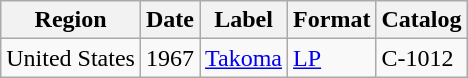<table class="wikitable">
<tr>
<th>Region</th>
<th>Date</th>
<th>Label</th>
<th>Format</th>
<th>Catalog</th>
</tr>
<tr>
<td>United States</td>
<td>1967</td>
<td><a href='#'>Takoma</a></td>
<td><a href='#'>LP</a></td>
<td>C-1012</td>
</tr>
</table>
